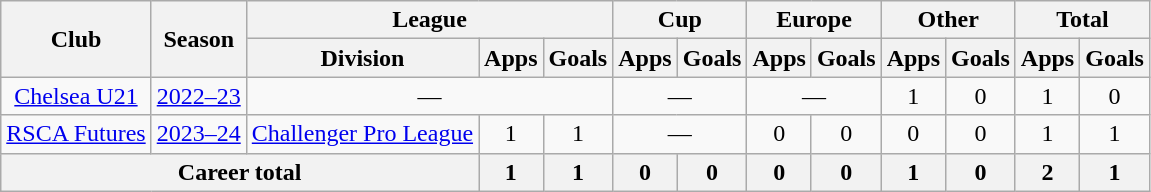<table class="wikitable" style="text-align: center">
<tr>
<th rowspan="2">Club</th>
<th rowspan="2">Season</th>
<th colspan="3">League</th>
<th colspan="2">Cup</th>
<th colspan="2">Europe</th>
<th colspan="2">Other</th>
<th colspan="2">Total</th>
</tr>
<tr>
<th>Division</th>
<th>Apps</th>
<th>Goals</th>
<th>Apps</th>
<th>Goals</th>
<th>Apps</th>
<th>Goals</th>
<th>Apps</th>
<th>Goals</th>
<th>Apps</th>
<th>Goals</th>
</tr>
<tr>
<td><a href='#'>Chelsea U21</a></td>
<td><a href='#'>2022–23</a></td>
<td colspan=3>—</td>
<td colspan=2>—</td>
<td colspan=2>—</td>
<td>1</td>
<td>0</td>
<td>1</td>
<td>0</td>
</tr>
<tr>
<td><a href='#'>RSCA Futures</a></td>
<td><a href='#'>2023–24</a></td>
<td><a href='#'>Challenger Pro League</a></td>
<td>1</td>
<td>1</td>
<td colspan=2>—</td>
<td>0</td>
<td>0</td>
<td>0</td>
<td>0</td>
<td>1</td>
<td>1</td>
</tr>
<tr>
<th colspan="3">Career total</th>
<th>1</th>
<th>1</th>
<th>0</th>
<th>0</th>
<th>0</th>
<th>0</th>
<th>1</th>
<th>0</th>
<th>2</th>
<th>1</th>
</tr>
</table>
